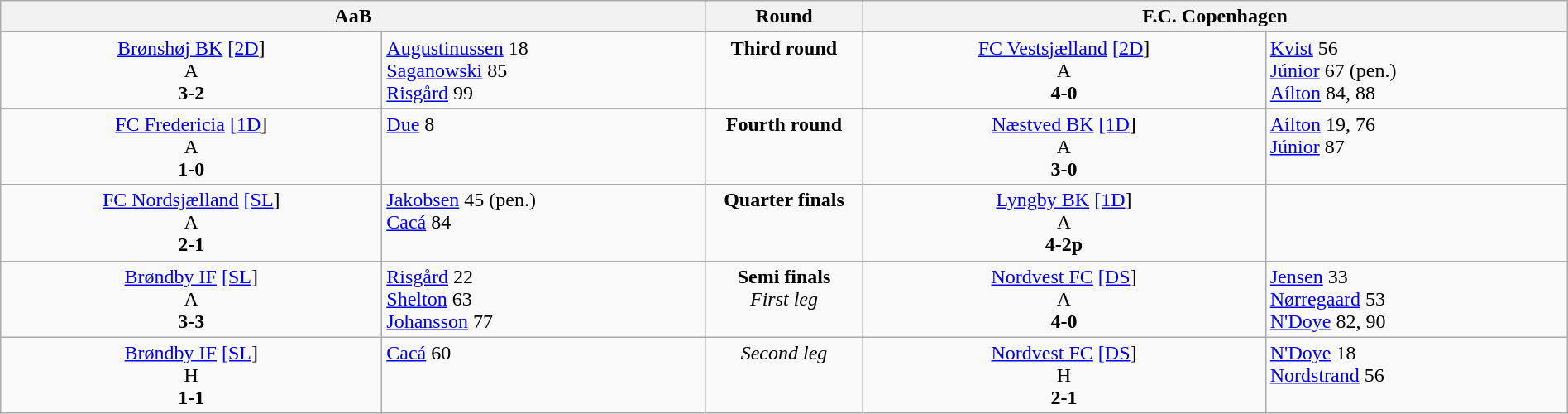<table style="width:100%;" class="wikitable">
<tr valign=top>
<th colspan="3" style="width:45%;">AaB</th>
<th>Round</th>
<th colspan="3" style="width:45%;">F.C. Copenhagen</th>
</tr>
<tr valign=top align=center>
<td><a href='#'>Brønshøj BK</a> <a href='#'>[2D</a>]<br>A<br><strong>3-2</strong></td>
<td align=left><a href='#'>Augustinussen</a> 18<br><a href='#'>Saganowski</a> 85<br><a href='#'>Risgård</a> 99</td>
<td colspan="3"><strong>Third round</strong></td>
<td><a href='#'>FC Vestsjælland</a> <a href='#'>[2D</a>]<br>A<br><strong>4-0</strong></td>
<td align=left><a href='#'>Kvist</a> 56<br><a href='#'>Júnior</a> 67 (pen.)<br><a href='#'>Aílton</a> 84, 88</td>
</tr>
<tr valign=top align=center>
<td><a href='#'>FC Fredericia</a> <a href='#'>[1D</a>]<br>A<br><strong>1-0</strong></td>
<td align=left><a href='#'>Due</a> 8</td>
<td colspan="3"><strong>Fourth round</strong></td>
<td><a href='#'>Næstved BK</a> <a href='#'>[1D</a>]<br>A<br><strong>3-0</strong></td>
<td align=left><a href='#'>Aílton</a> 19, 76<br><a href='#'>Júnior</a> 87</td>
</tr>
<tr valign=top align=center>
<td><a href='#'>FC Nordsjælland</a> <a href='#'>[SL</a>]<br>A<br><strong>2-1</strong></td>
<td align=left><a href='#'>Jakobsen</a> 45 (pen.)<br><a href='#'>Cacá</a> 84</td>
<td colspan="3"><strong>Quarter finals</strong></td>
<td><a href='#'>Lyngby BK</a> <a href='#'>[1D</a>]<br>A<br><strong>4-2p</strong></td>
<td align=left></td>
</tr>
<tr valign=top align=center>
<td><a href='#'>Brøndby IF</a> <a href='#'>[SL</a>]<br>A<br><strong>3-3</strong></td>
<td align=left><a href='#'>Risgård</a> 22<br><a href='#'>Shelton</a> 63<br><a href='#'>Johansson</a> 77</td>
<td colspan="3"><strong>Semi finals</strong><br><em>First leg</em></td>
<td><a href='#'>Nordvest FC</a> <a href='#'>[DS</a>]<br>A<br><strong>4-0</strong></td>
<td align=left><a href='#'>Jensen</a> 33<br><a href='#'>Nørregaard</a> 53<br><a href='#'>N'Doye</a> 82, 90</td>
</tr>
<tr valign=top align=center>
<td><a href='#'>Brøndby IF</a> <a href='#'>[SL</a>]<br>H<br><strong>1-1</strong></td>
<td align=left><a href='#'>Cacá</a> 60</td>
<td colspan="3"><em>Second leg</em></td>
<td><a href='#'>Nordvest FC</a> <a href='#'>[DS</a>]<br>H<br><strong>2-1</strong></td>
<td align=left><a href='#'>N'Doye</a> 18<br><a href='#'>Nordstrand</a> 56</td>
</tr>
</table>
